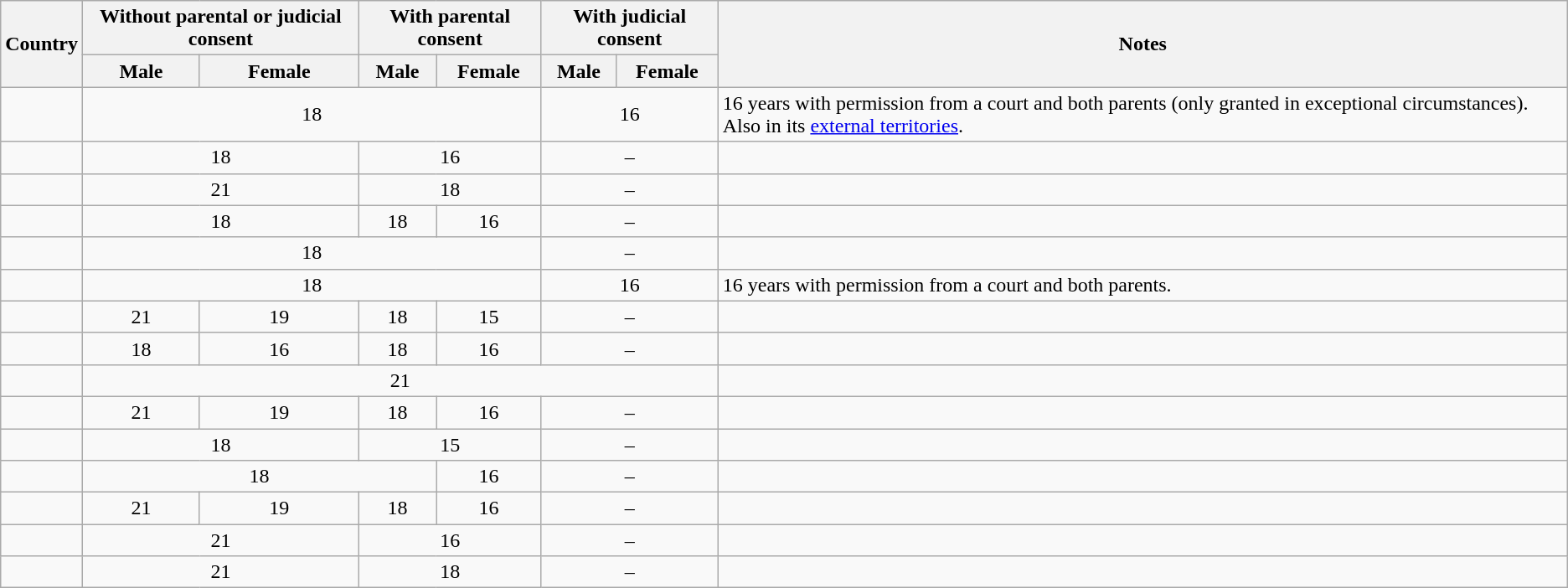<table class="wikitable sortable">
<tr>
<th rowspan=2>Country</th>
<th colspan=2>Without parental or judicial consent</th>
<th colspan=2>With parental consent</th>
<th colspan=2>With judicial consent</th>
<th rowspan=2>Notes</th>
</tr>
<tr>
<th>Male</th>
<th>Female</th>
<th>Male</th>
<th>Female</th>
<th>Male</th>
<th>Female</th>
</tr>
<tr>
<td></td>
<td colspan=4 style="text-align:center;">18</td>
<td colspan=2 style="text-align:center;">16</td>
<td>16 years with permission from a court and both parents (only granted in exceptional circumstances). Also in its <a href='#'>external territories</a>.</td>
</tr>
<tr>
<td></td>
<td colspan=2 style="text-align:center;">18</td>
<td colspan=2 style="text-align:center;">16</td>
<td colspan=2 style="text-align:center;">–</td>
<td></td>
</tr>
<tr>
<td></td>
<td colspan=2 style="text-align:center;">21</td>
<td colspan=2 style="text-align:center;">18</td>
<td colspan=2 style="text-align:center;">–</td>
<td></td>
</tr>
<tr>
<td></td>
<td colspan="2" align="center">18</td>
<td style="text-align:center;">18</td>
<td style="text-align:center;">16</td>
<td colspan=2 style="text-align:center;">–</td>
<td></td>
</tr>
<tr>
<td></td>
<td colspan="4" align="center">18</td>
<td colspan="2" style="text-align:center;">–</td>
<td></td>
</tr>
<tr>
<td></td>
<td colspan=4 style="text-align:center;">18</td>
<td colspan=2 style="text-align:center;">16</td>
<td>16 years with permission from a court and both parents.</td>
</tr>
<tr>
<td></td>
<td align=center>21</td>
<td align=center>19</td>
<td style="text-align:center;">18</td>
<td 1 style="text-align:center;">15</td>
<td colspan="2" style="text-align:center;">–</td>
<td></td>
</tr>
<tr>
<td></td>
<td align=center>18</td>
<td align=center>16</td>
<td style="text-align:center;">18</td>
<td style="text-align:center;">16</td>
<td colspan=2 style="text-align:center;">–</td>
<td></td>
</tr>
<tr>
<td></td>
<td colspan=6 style="text-align:center;">21</td>
<td></td>
</tr>
<tr>
<td></td>
<td align=center>21</td>
<td align=center>19</td>
<td style="text-align:center;">18</td>
<td 1 style="text-align:center;">16</td>
<td colspan="2" style="text-align:center;">–</td>
<td></td>
</tr>
<tr>
<td></td>
<td colspan=2 style="text-align:center;">18</td>
<td colspan=2 style="text-align:center;">15</td>
<td colspan=2 style="text-align:center;">–</td>
<td></td>
</tr>
<tr>
<td></td>
<td colspan=3 style="text-align:center;">18</td>
<td style="text-align:center;">16</td>
<td colspan=2 style="text-align:center;">–</td>
<td></td>
</tr>
<tr>
<td></td>
<td align=center>21</td>
<td align=center>19</td>
<td style="text-align:center;">18</td>
<td style="text-align:center;">16</td>
<td colspan=2 style="text-align:center;">–</td>
<td></td>
</tr>
<tr>
<td></td>
<td colspan=2 style="text-align:center;">21</td>
<td colspan=2 style="text-align:center;">16</td>
<td colspan=2 style="text-align:center;">–</td>
<td></td>
</tr>
<tr>
<td></td>
<td colspan=2 style="text-align:center;">21</td>
<td colspan=2 style="text-align:center;">18</td>
<td colspan=2 style="text-align:center;">–</td>
<td></td>
</tr>
</table>
